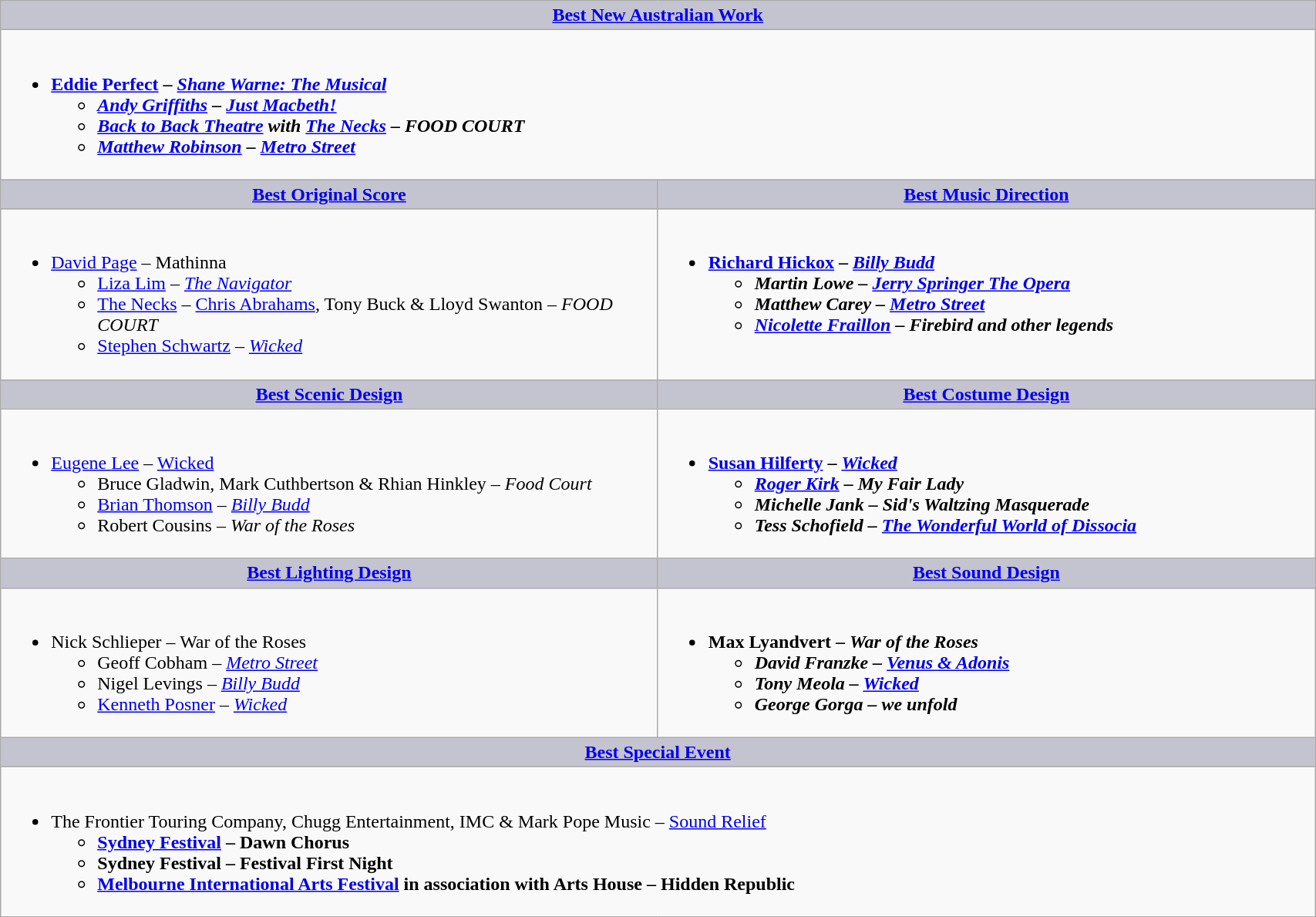<table class=wikitable width="90%" border="1" cellpadding="5" cellspacing="0" align="centre">
<tr>
<th colspan=2 style="background:#C4C3D0;width:50%"><a href='#'>Best New Australian Work</a></th>
</tr>
<tr>
<td colspan=2 valign="top"><br><ul><li><strong><a href='#'>Eddie Perfect</a> – <em><a href='#'>Shane Warne: The Musical</a><strong><em><ul><li><a href='#'>Andy Griffiths</a> – </em><a href='#'>Just Macbeth!</a><em></li><li><a href='#'>Back to Back Theatre</a> with <a href='#'>The Necks</a> – </em>FOOD COURT<em></li><li><a href='#'>Matthew Robinson</a> – </em><a href='#'>Metro Street</a><em></li></ul></li></ul></td>
</tr>
<tr>
<th style="background:#C4C3D0;width:50%"><a href='#'>Best Original Score</a></th>
<th style="background:#C4C3D0;width:50%"><a href='#'>Best Music Direction</a></th>
</tr>
<tr>
<td valign="top"><br><ul><li></strong><a href='#'>David Page</a> – </em>Mathinna</em></strong><ul><li><a href='#'>Liza Lim</a> – <em><a href='#'>The Navigator</a></em></li><li><a href='#'>The Necks</a> – <a href='#'>Chris Abrahams</a>, Tony Buck & Lloyd Swanton – <em>FOOD COURT</em></li><li><a href='#'>Stephen Schwartz</a> – <em><a href='#'>Wicked</a></em></li></ul></li></ul></td>
<td valign="top"><br><ul><li><strong><a href='#'>Richard Hickox</a> – <em><a href='#'>Billy Budd</a><strong><em><ul><li>Martin Lowe – </em><a href='#'>Jerry Springer The Opera</a><em></li><li>Matthew Carey – </em><a href='#'>Metro Street</a><em></li><li><a href='#'>Nicolette Fraillon</a> – </em>Firebird and other legends<em></li></ul></li></ul></td>
</tr>
<tr>
<th style="background:#C4C3D0;width:50%"><a href='#'>Best Scenic Design</a></th>
<th style="background:#C4C3D0;width:50%"><a href='#'>Best Costume Design</a></th>
</tr>
<tr>
<td valign="top"><br><ul><li></strong><a href='#'>Eugene Lee</a> – </em><a href='#'>Wicked</a></em></strong><ul><li>Bruce Gladwin, Mark Cuthbertson & Rhian Hinkley – <em>Food Court</em></li><li><a href='#'>Brian Thomson</a> – <em><a href='#'>Billy Budd</a></em></li><li>Robert Cousins – <em>War of the Roses</em></li></ul></li></ul></td>
<td valign="top"><br><ul><li><strong><a href='#'>Susan Hilferty</a> – <em><a href='#'>Wicked</a><strong><em><ul><li><a href='#'>Roger Kirk</a> – </em>My Fair Lady<em></li><li>Michelle Jank – </em>Sid's Waltzing Masquerade<em></li><li>Tess Schofield – </em><a href='#'>The Wonderful World of Dissocia</a><em></li></ul></li></ul></td>
</tr>
<tr>
<th style="background:#C4C3D0;width:50%"><a href='#'>Best Lighting Design</a></th>
<th style="background:#C4C3D0;width:50%"><a href='#'>Best Sound Design</a></th>
</tr>
<tr>
<td valign="top"><br><ul><li></strong>Nick Schlieper – </em>War of the Roses</em></strong><ul><li>Geoff Cobham – <em><a href='#'>Metro Street</a></em></li><li>Nigel Levings – <em><a href='#'>Billy Budd</a></em></li><li><a href='#'>Kenneth Posner</a> – <em><a href='#'>Wicked</a></em></li></ul></li></ul></td>
<td valign="top"><br><ul><li><strong>Max Lyandvert – <em>War of the Roses<strong><em><ul><li>David Franzke – </em><a href='#'>Venus & Adonis</a><em></li><li>Tony Meola – </em><a href='#'>Wicked</a><em></li><li>George Gorga – </em>we unfold<em></li></ul></li></ul></td>
</tr>
<tr>
<th colspan=2 style="background:#C4C3D0;"><a href='#'>Best Special Event</a></th>
</tr>
<tr>
<td colspan=2 valign="top"><br><ul><li></strong>The Frontier Touring Company, Chugg Entertainment, IMC & Mark Pope Music – <a href='#'>Sound Relief</a><strong><ul><li><a href='#'>Sydney Festival</a> – Dawn Chorus</li><li>Sydney Festival – Festival First Night</li><li><a href='#'>Melbourne International Arts Festival</a> in association with Arts House – </em>Hidden Republic<em></li></ul></li></ul></td>
</tr>
</table>
